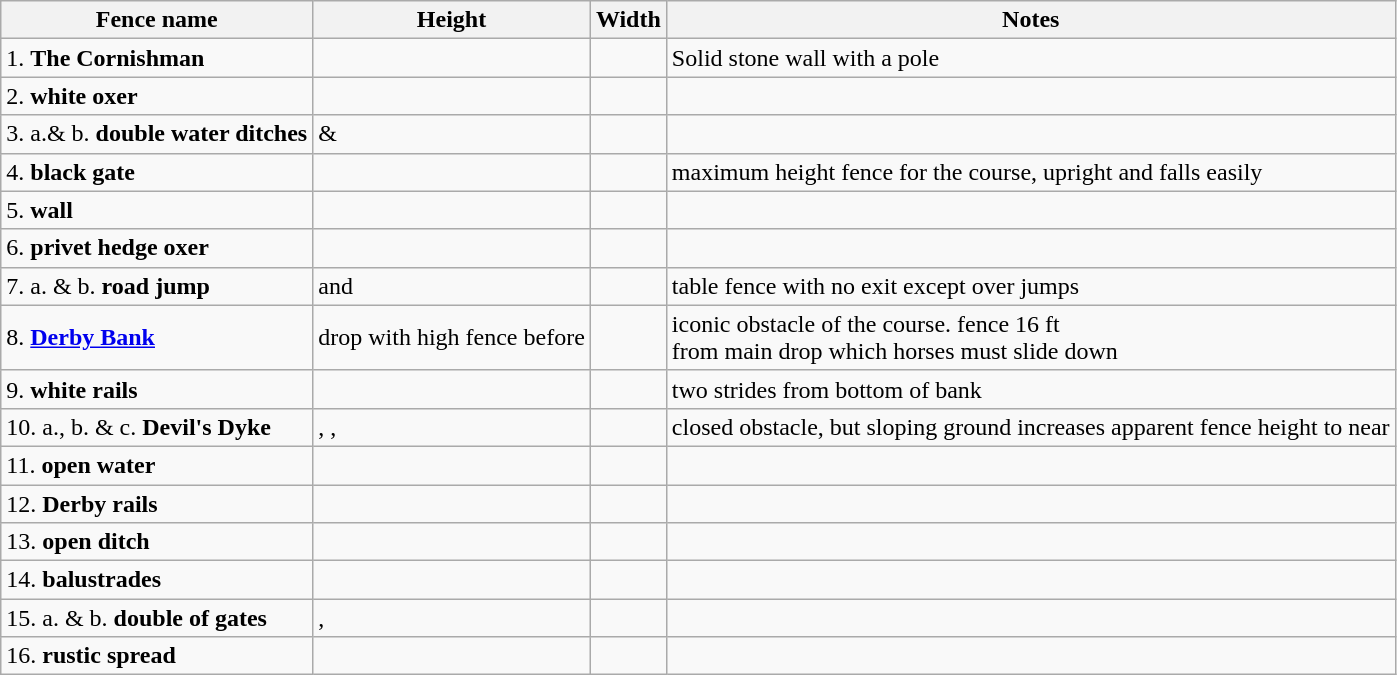<table class="wikitable">
<tr>
<th>Fence name</th>
<th>Height</th>
<th>Width</th>
<th>Notes</th>
</tr>
<tr>
<td>1. <strong>The Cornishman</strong></td>
<td></td>
<td></td>
<td>Solid stone wall with a pole</td>
</tr>
<tr>
<td>2. <strong>white oxer</strong></td>
<td></td>
<td></td>
<td></td>
</tr>
<tr>
<td>3. a.& b. <strong>double water ditches</strong></td>
<td> & </td>
<td></td>
<td></td>
</tr>
<tr>
<td>4. <strong>black gate</strong></td>
<td></td>
<td></td>
<td>maximum height fence for the course, upright and falls easily</td>
</tr>
<tr>
<td>5. <strong>wall</strong></td>
<td></td>
<td></td>
<td></td>
</tr>
<tr>
<td>6. <strong>privet hedge oxer</strong></td>
<td></td>
<td></td>
<td></td>
</tr>
<tr>
<td>7. a. & b. <strong>road jump</strong></td>
<td> and </td>
<td></td>
<td>table fence with no exit except over jumps</td>
</tr>
<tr>
<td>8. <strong><a href='#'>Derby Bank</a></strong></td>
<td> drop with  high fence before</td>
<td></td>
<td>iconic obstacle of the course. fence 16 ft<br> from main drop which horses must slide down</td>
</tr>
<tr>
<td>9. <strong>white rails</strong></td>
<td></td>
<td></td>
<td>two strides from bottom of bank</td>
</tr>
<tr>
<td>10. a., b. & c. <strong>Devil's Dyke</strong></td>
<td>, , </td>
<td></td>
<td>closed obstacle, but sloping ground increases apparent fence height to near </td>
</tr>
<tr>
<td>11. <strong>open water</strong></td>
<td></td>
<td></td>
<td></td>
</tr>
<tr>
<td>12. <strong>Derby rails</strong></td>
<td></td>
<td></td>
<td></td>
</tr>
<tr>
<td>13. <strong>open ditch</strong></td>
<td></td>
<td></td>
<td></td>
</tr>
<tr>
<td>14. <strong>balustrades</strong></td>
<td></td>
<td></td>
<td></td>
</tr>
<tr>
<td>15. a. & b. <strong>double of gates</strong></td>
<td>, </td>
<td></td>
</tr>
<tr>
<td>16. <strong>rustic spread</strong></td>
<td></td>
<td></td>
<td></td>
</tr>
</table>
